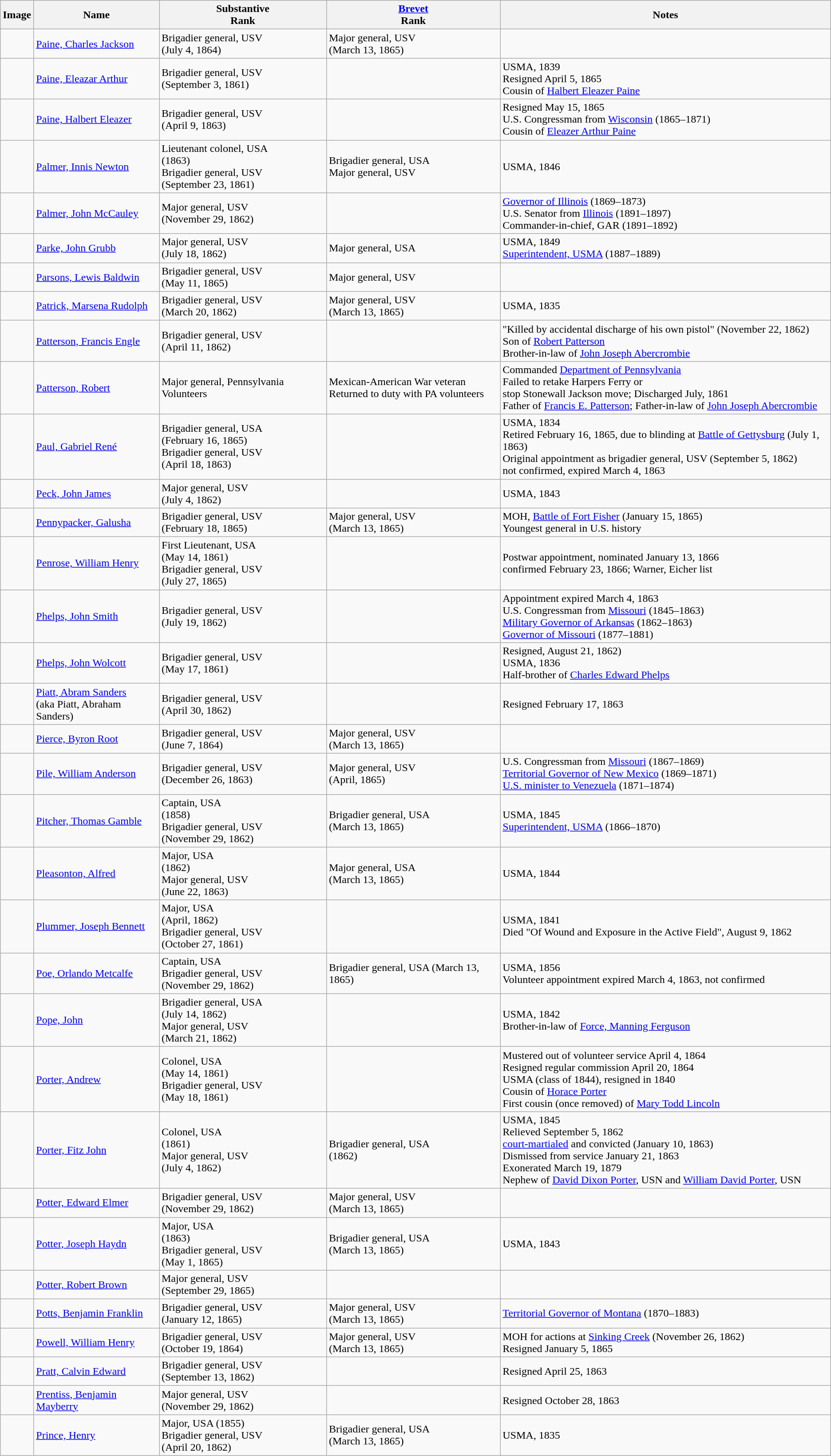<table class="wikitable sortable">
<tr>
<th class="unsortable">Image</th>
<th>Name</th>
<th>Substantive<br>Rank</th>
<th><a href='#'>Brevet</a><br>Rank</th>
<th class="unsortable">Notes</th>
</tr>
<tr>
<td></td>
<td><a href='#'>Paine, Charles Jackson</a></td>
<td>Brigadier general, USV<br>(July 4, 1864)</td>
<td>Major general, USV<br>(March 13, 1865)</td>
<td></td>
</tr>
<tr>
<td></td>
<td><a href='#'>Paine, Eleazar Arthur</a></td>
<td>Brigadier general, USV<br>(September 3, 1861)</td>
<td></td>
<td>USMA, 1839<br>Resigned April 5, 1865<br>Cousin of <a href='#'>Halbert Eleazer Paine</a></td>
</tr>
<tr>
<td></td>
<td><a href='#'>Paine, Halbert Eleazer</a></td>
<td>Brigadier general, USV<br>(April 9, 1863)</td>
<td></td>
<td>Resigned May 15, 1865<br>U.S. Congressman from <a href='#'>Wisconsin</a> (1865–1871)<br>Cousin of <a href='#'>Eleazer Arthur Paine</a></td>
</tr>
<tr>
<td></td>
<td><a href='#'>Palmer, Innis Newton</a></td>
<td>Lieutenant colonel, USA<br>(1863)<br>Brigadier general, USV<br>(September 23, 1861)</td>
<td>Brigadier general, USA<br>Major general, USV</td>
<td>USMA, 1846</td>
</tr>
<tr>
<td></td>
<td><a href='#'>Palmer, John McCauley</a></td>
<td>Major general, USV<br>(November 29, 1862)</td>
<td></td>
<td><a href='#'>Governor of Illinois</a> (1869–1873)<br>U.S. Senator from <a href='#'>Illinois</a> (1891–1897)<br>Commander-in-chief, GAR (1891–1892)</td>
</tr>
<tr>
<td></td>
<td><a href='#'>Parke, John Grubb</a></td>
<td>Major general, USV<br>(July 18, 1862)</td>
<td>Major general, USA</td>
<td>USMA, 1849<br><a href='#'>Superintendent, USMA</a> (1887–1889)</td>
</tr>
<tr>
<td></td>
<td><a href='#'>Parsons, Lewis Baldwin</a></td>
<td>Brigadier general, USV<br>(May 11, 1865)</td>
<td>Major general, USV</td>
<td></td>
</tr>
<tr>
<td></td>
<td><a href='#'>Patrick, Marsena Rudolph</a></td>
<td>Brigadier general, USV<br>(March 20, 1862)</td>
<td>Major general, USV<br>(March 13, 1865)</td>
<td>USMA, 1835</td>
</tr>
<tr>
<td></td>
<td><a href='#'>Patterson, Francis Engle</a></td>
<td>Brigadier general, USV<br>(April 11, 1862)</td>
<td></td>
<td>"Killed by accidental discharge of his own pistol" (November 22, 1862)<br>Son of <a href='#'>Robert Patterson</a><br>Brother-in-law of <a href='#'>John Joseph Abercrombie</a></td>
</tr>
<tr>
<td></td>
<td><a href='#'>Patterson, Robert</a></td>
<td>Major general, Pennsylvania Volunteers</td>
<td>Mexican-American War veteran<br>Returned to duty with PA volunteers</td>
<td>Commanded <a href='#'>Department of Pennsylvania</a><br>Failed to retake Harpers Ferry or<br>stop Stonewall Jackson move; Discharged July, 1861<br>Father of <a href='#'>Francis E. Patterson</a>; Father-in-law of <a href='#'>John Joseph Abercrombie</a></td>
</tr>
<tr>
<td></td>
<td><a href='#'>Paul, Gabriel René</a></td>
<td>Brigadier general, USA<br>(February 16, 1865)<br>Brigadier general, USV<br>(April 18, 1863)</td>
<td></td>
<td>USMA, 1834<br>Retired February 16, 1865, due to blinding at <a href='#'>Battle of Gettysburg</a> (July 1, 1863)<br>Original appointment as brigadier general, USV (September 5, 1862)<br>not confirmed, expired March 4, 1863</td>
</tr>
<tr>
<td></td>
<td><a href='#'>Peck, John James</a></td>
<td>Major general, USV<br>(July 4, 1862)</td>
<td></td>
<td>USMA, 1843</td>
</tr>
<tr>
<td></td>
<td><a href='#'>Pennypacker, Galusha</a></td>
<td>Brigadier general, USV<br>(February 18, 1865)</td>
<td>Major general, USV<br>(March 13, 1865)</td>
<td>MOH, <a href='#'>Battle of Fort Fisher</a> (January 15, 1865)<br>Youngest general in U.S. history</td>
</tr>
<tr>
<td></td>
<td><a href='#'>Penrose, William Henry</a></td>
<td>First Lieutenant, USA<br>(May 14, 1861)<br>Brigadier general, USV<br>(July 27, 1865)</td>
<td></td>
<td>Postwar appointment, nominated January 13, 1866<br>confirmed February 23, 1866; Warner, Eicher list</td>
</tr>
<tr>
<td></td>
<td><a href='#'>Phelps, John Smith</a></td>
<td>Brigadier general, USV<br>(July 19, 1862)</td>
<td></td>
<td>Appointment expired March 4, 1863<br>U.S. Congressman from <a href='#'>Missouri</a> (1845–1863)<br><a href='#'>Military Governor of Arkansas</a> (1862–1863)<br><a href='#'>Governor of Missouri</a> (1877–1881)</td>
</tr>
<tr>
<td></td>
<td><a href='#'>Phelps, John Wolcott</a></td>
<td>Brigadier general, USV<br>(May 17, 1861)</td>
<td></td>
<td>Resigned, August 21, 1862)<br>USMA, 1836<br>Half-brother of <a href='#'>Charles Edward Phelps</a></td>
</tr>
<tr>
<td></td>
<td><a href='#'>Piatt, Abram Sanders</a><br>(aka Piatt, Abraham Sanders)</td>
<td>Brigadier general, USV<br>(April 30, 1862)</td>
<td></td>
<td>Resigned February 17, 1863</td>
</tr>
<tr>
<td></td>
<td><a href='#'>Pierce, Byron Root</a></td>
<td>Brigadier general, USV<br>(June 7, 1864)</td>
<td>Major general, USV<br>(March 13, 1865)</td>
<td></td>
</tr>
<tr>
<td></td>
<td><a href='#'>Pile, William Anderson</a></td>
<td>Brigadier general, USV<br>(December 26, 1863)</td>
<td>Major general, USV<br>(April, 1865)</td>
<td>U.S. Congressman from <a href='#'>Missouri</a> (1867–1869)<br><a href='#'>Territorial Governor of New Mexico</a> (1869–1871)<br><a href='#'>U.S. minister to Venezuela</a> (1871–1874)</td>
</tr>
<tr>
<td></td>
<td><a href='#'>Pitcher, Thomas Gamble</a></td>
<td>Captain, USA<br>(1858)<br>Brigadier general, USV<br>(November 29, 1862)</td>
<td>Brigadier general, USA<br>(March 13, 1865)</td>
<td>USMA, 1845<br><a href='#'>Superintendent, USMA</a> (1866–1870)</td>
</tr>
<tr>
<td></td>
<td><a href='#'>Pleasonton, Alfred</a></td>
<td>Major, USA<br>(1862)<br>Major general, USV<br>(June 22, 1863)</td>
<td>Major general, USA<br>(March 13, 1865)</td>
<td>USMA, 1844</td>
</tr>
<tr>
<td></td>
<td><a href='#'>Plummer, Joseph Bennett</a></td>
<td>Major, USA<br>(April, 1862)<br>Brigadier general, USV<br>(October 27, 1861)</td>
<td></td>
<td>USMA, 1841<br>Died "Of Wound and Exposure in the Active Field", August 9, 1862</td>
</tr>
<tr>
<td></td>
<td><a href='#'>Poe, Orlando Metcalfe</a></td>
<td>Captain, USA<br>Brigadier general, USV<br>(November 29, 1862)</td>
<td>Brigadier general, USA (March 13, 1865)</td>
<td>USMA, 1856<br>Volunteer appointment expired March 4, 1863, not confirmed</td>
</tr>
<tr>
<td></td>
<td><a href='#'>Pope, John</a></td>
<td>Brigadier general, USA<br>(July 14, 1862)<br>Major general, USV<br>(March 21, 1862)</td>
<td></td>
<td>USMA, 1842<br>Brother-in-law of <a href='#'>Force, Manning Ferguson</a></td>
</tr>
<tr>
<td></td>
<td><a href='#'>Porter, Andrew</a></td>
<td>Colonel, USA<br>(May 14, 1861)<br>Brigadier general, USV<br>(May 18, 1861)</td>
<td></td>
<td>Mustered out of volunteer service April 4, 1864<br>Resigned regular commission April 20, 1864<br>USMA (class of 1844), resigned in 1840<br>Cousin of <a href='#'>Horace Porter</a><br>First cousin (once removed) of <a href='#'>Mary Todd Lincoln</a></td>
</tr>
<tr>
<td></td>
<td><a href='#'>Porter, Fitz John</a></td>
<td>Colonel, USA<br>(1861)<br>Major general, USV<br>(July 4, 1862)</td>
<td>Brigadier general, USA<br>(1862)</td>
<td>USMA, 1845<br>Relieved September 5, 1862<br><a href='#'>court-martialed</a> and convicted (January 10, 1863)<br>Dismissed from service January 21, 1863<br>Exonerated March 19, 1879<br>Nephew of <a href='#'>David Dixon Porter</a>, USN and <a href='#'>William David Porter</a>, USN</td>
</tr>
<tr>
<td></td>
<td><a href='#'>Potter, Edward Elmer</a></td>
<td>Brigadier general, USV<br>(November 29, 1862)</td>
<td>Major general, USV<br>(March 13, 1865)</td>
<td></td>
</tr>
<tr>
<td></td>
<td><a href='#'>Potter, Joseph Haydn</a></td>
<td>Major, USA<br>(1863)<br>Brigadier general, USV<br>(May 1, 1865)</td>
<td>Brigadier general, USA<br>(March 13, 1865)</td>
<td>USMA, 1843</td>
</tr>
<tr>
<td></td>
<td><a href='#'>Potter, Robert Brown</a></td>
<td>Major general, USV<br>(September 29, 1865)</td>
<td></td>
<td></td>
</tr>
<tr>
<td></td>
<td><a href='#'>Potts, Benjamin Franklin</a></td>
<td>Brigadier general, USV<br>(January 12, 1865)</td>
<td>Major general, USV<br>(March 13, 1865)</td>
<td><a href='#'>Territorial Governor of Montana</a> (1870–1883)</td>
</tr>
<tr>
<td></td>
<td><a href='#'>Powell, William Henry</a></td>
<td>Brigadier general, USV<br>(October 19, 1864)</td>
<td>Major general, USV<br>(March 13, 1865)</td>
<td>MOH for actions at <a href='#'>Sinking Creek</a> (November 26, 1862)<br>Resigned January 5, 1865</td>
</tr>
<tr>
<td></td>
<td><a href='#'>Pratt, Calvin Edward</a></td>
<td>Brigadier general, USV<br>(September 13, 1862)</td>
<td></td>
<td>Resigned April 25, 1863</td>
</tr>
<tr>
<td></td>
<td><a href='#'>Prentiss, Benjamin Mayberry</a></td>
<td>Major general, USV<br>(November 29, 1862)</td>
<td></td>
<td>Resigned October 28, 1863</td>
</tr>
<tr>
<td></td>
<td><a href='#'>Prince, Henry</a></td>
<td>Major, USA (1855)<br>Brigadier general, USV<br>(April 20, 1862)</td>
<td>Brigadier general, USA<br>(March 13, 1865)</td>
<td>USMA, 1835</td>
</tr>
</table>
